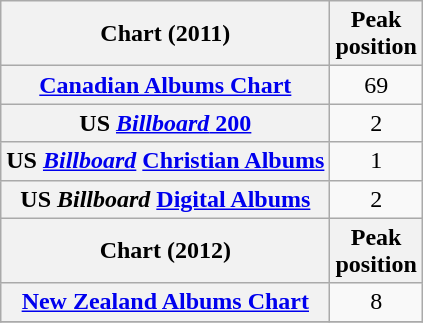<table class="wikitable sortable plainrowheaders">
<tr>
<th scope="col">Chart (2011)</th>
<th scope="col">Peak<br>position</th>
</tr>
<tr>
<th scope="row"><a href='#'>Canadian Albums Chart</a></th>
<td align="center">69</td>
</tr>
<tr>
<th scope="row">US <a href='#'><em>Billboard</em> 200</a></th>
<td align="center">2</td>
</tr>
<tr>
<th scope="row">US <em><a href='#'>Billboard</a></em> <a href='#'>Christian Albums</a></th>
<td align="center">1</td>
</tr>
<tr>
<th scope="row">US <em>Billboard</em> <a href='#'>Digital Albums</a></th>
<td align="center">2</td>
</tr>
<tr>
<th scope="col">Chart (2012)</th>
<th scope="col">Peak<br>position</th>
</tr>
<tr>
<th scope="row"><a href='#'>New Zealand Albums Chart</a></th>
<td align="center">8</td>
</tr>
<tr>
</tr>
</table>
